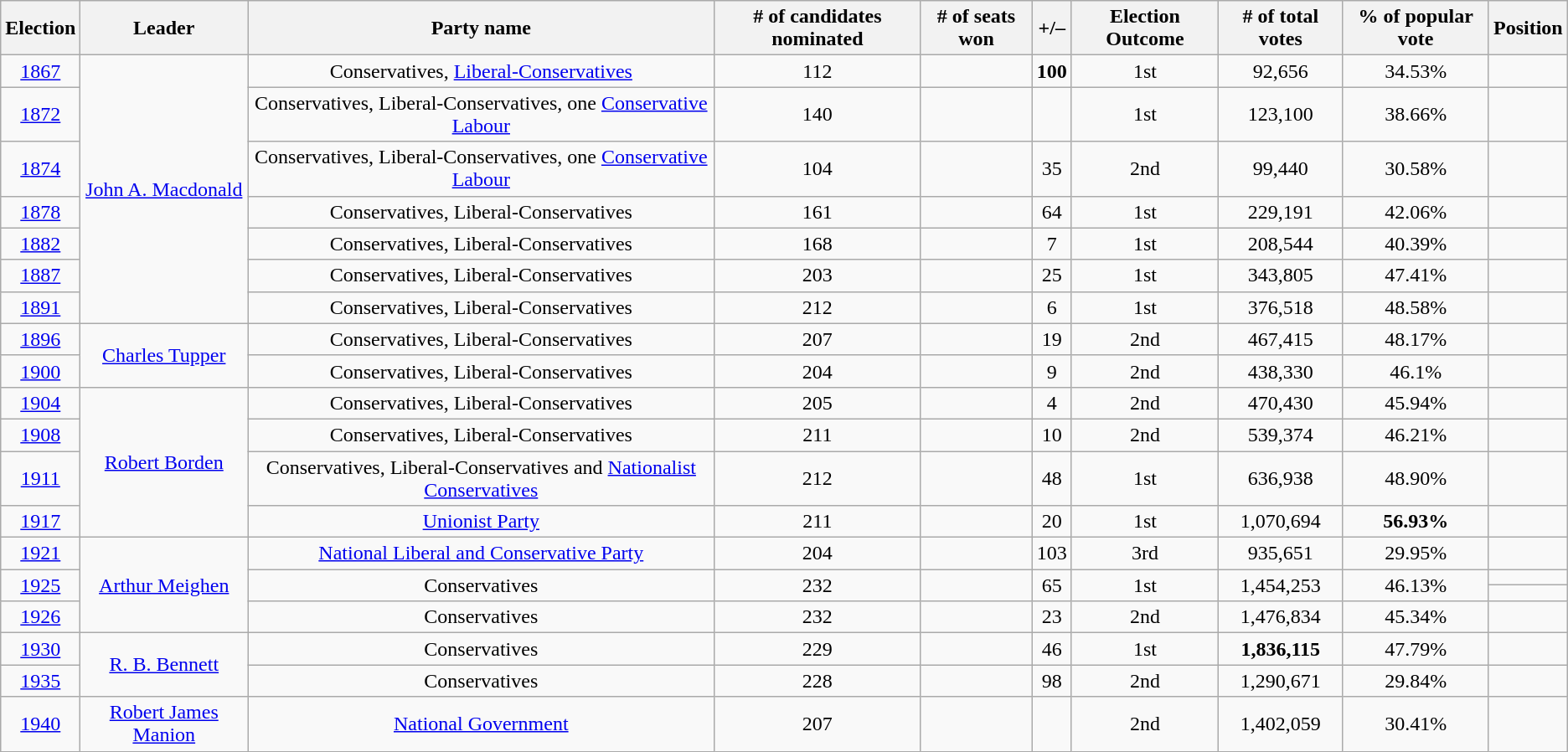<table class="wikitable sortable" style="text-align:center">
<tr>
<th>Election</th>
<th>Leader</th>
<th>Party name</th>
<th># of candidates nominated</th>
<th># of seats won</th>
<th>+/–</th>
<th>Election Outcome</th>
<th># of total votes</th>
<th>% of popular vote</th>
<th>Position</th>
</tr>
<tr>
<td><a href='#'>1867</a></td>
<td rowspan="7"><a href='#'>John A. Macdonald</a></td>
<td>Conservatives, <a href='#'>Liberal-Conservatives</a></td>
<td>112</td>
<td></td>
<td><strong>100</strong></td>
<td>1st</td>
<td>92,656</td>
<td>34.53%</td>
<td></td>
</tr>
<tr>
<td><a href='#'>1872</a></td>
<td>Conservatives, Liberal-Conservatives, one <a href='#'>Conservative Labour</a></td>
<td>140</td>
<td></td>
<td></td>
<td> 1st</td>
<td>123,100</td>
<td>38.66%</td>
<td></td>
</tr>
<tr>
<td><a href='#'>1874</a></td>
<td>Conservatives, Liberal-Conservatives, one <a href='#'>Conservative Labour</a></td>
<td>104</td>
<td></td>
<td> 35</td>
<td> 2nd</td>
<td>99,440</td>
<td>30.58%</td>
<td></td>
</tr>
<tr>
<td><a href='#'>1878</a></td>
<td>Conservatives, Liberal-Conservatives</td>
<td>161</td>
<td><strong></strong></td>
<td> 64</td>
<td> 1st</td>
<td>229,191</td>
<td>42.06%</td>
<td></td>
</tr>
<tr>
<td><a href='#'>1882</a></td>
<td>Conservatives, Liberal-Conservatives</td>
<td>168</td>
<td></td>
<td> 7</td>
<td> 1st</td>
<td>208,544</td>
<td>40.39%</td>
<td></td>
</tr>
<tr>
<td><a href='#'>1887</a></td>
<td>Conservatives, Liberal-Conservatives</td>
<td>203</td>
<td></td>
<td> 25</td>
<td> 1st</td>
<td>343,805</td>
<td>47.41%</td>
<td></td>
</tr>
<tr>
<td><a href='#'>1891</a></td>
<td>Conservatives, Liberal-Conservatives</td>
<td>212</td>
<td></td>
<td> 6</td>
<td> 1st</td>
<td>376,518</td>
<td>48.58%</td>
<td></td>
</tr>
<tr>
<td><a href='#'>1896</a></td>
<td rowspan="2"><a href='#'>Charles Tupper</a></td>
<td>Conservatives, Liberal-Conservatives</td>
<td>207</td>
<td></td>
<td> 19</td>
<td> 2nd</td>
<td>467,415</td>
<td>48.17%</td>
<td></td>
</tr>
<tr>
<td><a href='#'>1900</a></td>
<td>Conservatives, Liberal-Conservatives</td>
<td>204</td>
<td></td>
<td> 9</td>
<td> 2nd</td>
<td>438,330</td>
<td>46.1%</td>
<td></td>
</tr>
<tr>
<td><a href='#'>1904</a></td>
<td rowspan="4"><a href='#'>Robert Borden</a></td>
<td>Conservatives, Liberal-Conservatives</td>
<td>205</td>
<td></td>
<td> 4</td>
<td> 2nd</td>
<td>470,430</td>
<td>45.94%</td>
<td></td>
</tr>
<tr>
<td><a href='#'>1908</a></td>
<td>Conservatives, Liberal-Conservatives</td>
<td>211</td>
<td></td>
<td> 10</td>
<td> 2nd</td>
<td>539,374</td>
<td>46.21%</td>
<td></td>
</tr>
<tr>
<td><a href='#'>1911</a></td>
<td>Conservatives, Liberal-Conservatives and <a href='#'>Nationalist Conservatives</a></td>
<td>212</td>
<td></td>
<td> 48</td>
<td> 1st</td>
<td>636,938</td>
<td>48.90%</td>
<td></td>
</tr>
<tr>
<td><a href='#'>1917</a></td>
<td><a href='#'>Unionist Party</a></td>
<td>211</td>
<td></td>
<td> 20</td>
<td> 1st</td>
<td>1,070,694</td>
<td><strong>56.93%</strong></td>
<td></td>
</tr>
<tr>
<td><a href='#'>1921</a></td>
<td rowspan=4><a href='#'>Arthur Meighen</a></td>
<td><a href='#'>National Liberal and Conservative Party</a></td>
<td>204</td>
<td></td>
<td> 103</td>
<td> 3rd</td>
<td>935,651</td>
<td>29.95%</td>
<td></td>
</tr>
<tr>
<td rowspan=2><a href='#'>1925</a></td>
<td rowspan=2>Conservatives</td>
<td rowspan=2>232</td>
<td rowspan=2></td>
<td rowspan=2> 65</td>
<td rowspan=2> 1st</td>
<td rowspan=2>1,454,253</td>
<td rowspan=2>46.13%</td>
<td></td>
</tr>
<tr>
<td></td>
</tr>
<tr>
<td><a href='#'>1926</a></td>
<td>Conservatives</td>
<td>232</td>
<td></td>
<td> 23</td>
<td> 2nd</td>
<td>1,476,834</td>
<td>45.34%</td>
<td></td>
</tr>
<tr>
<td><a href='#'>1930</a></td>
<td rowspan="2"><a href='#'>R. B. Bennett</a></td>
<td>Conservatives</td>
<td>229</td>
<td></td>
<td> 46</td>
<td> 1st</td>
<td><strong>1,836,115</strong></td>
<td>47.79%</td>
<td></td>
</tr>
<tr>
<td><a href='#'>1935</a></td>
<td>Conservatives</td>
<td>228</td>
<td></td>
<td> 98</td>
<td> 2nd</td>
<td>1,290,671</td>
<td>29.84%</td>
<td></td>
</tr>
<tr>
<td><a href='#'>1940</a></td>
<td><a href='#'>Robert James Manion</a></td>
<td><a href='#'>National Government</a></td>
<td>207</td>
<td></td>
<td></td>
<td> 2nd</td>
<td>1,402,059</td>
<td>30.41%</td>
<td></td>
</tr>
</table>
